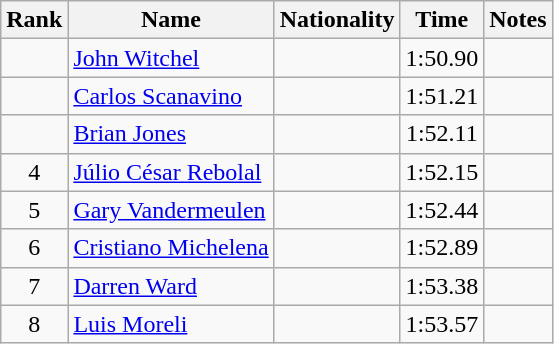<table class="wikitable sortable" style="text-align:center">
<tr>
<th>Rank</th>
<th>Name</th>
<th>Nationality</th>
<th>Time</th>
<th>Notes</th>
</tr>
<tr>
<td></td>
<td align=left><a href='#'>John Witchel</a></td>
<td align=left></td>
<td>1:50.90</td>
<td></td>
</tr>
<tr>
<td></td>
<td align=left><a href='#'>Carlos Scanavino</a></td>
<td align=left></td>
<td>1:51.21</td>
<td></td>
</tr>
<tr>
<td></td>
<td align=left><a href='#'>Brian Jones</a></td>
<td align=left></td>
<td>1:52.11</td>
<td></td>
</tr>
<tr>
<td>4</td>
<td align=left><a href='#'>Júlio César Rebolal</a></td>
<td align=left></td>
<td>1:52.15</td>
<td></td>
</tr>
<tr>
<td>5</td>
<td align=left><a href='#'>Gary Vandermeulen</a></td>
<td align=left></td>
<td>1:52.44</td>
<td></td>
</tr>
<tr>
<td>6</td>
<td align=left><a href='#'>Cristiano Michelena</a></td>
<td align=left></td>
<td>1:52.89</td>
<td></td>
</tr>
<tr>
<td>7</td>
<td align=left><a href='#'>Darren Ward</a></td>
<td align=left></td>
<td>1:53.38</td>
<td></td>
</tr>
<tr>
<td>8</td>
<td align=left><a href='#'>Luis Moreli</a></td>
<td align=left></td>
<td>1:53.57</td>
<td></td>
</tr>
</table>
